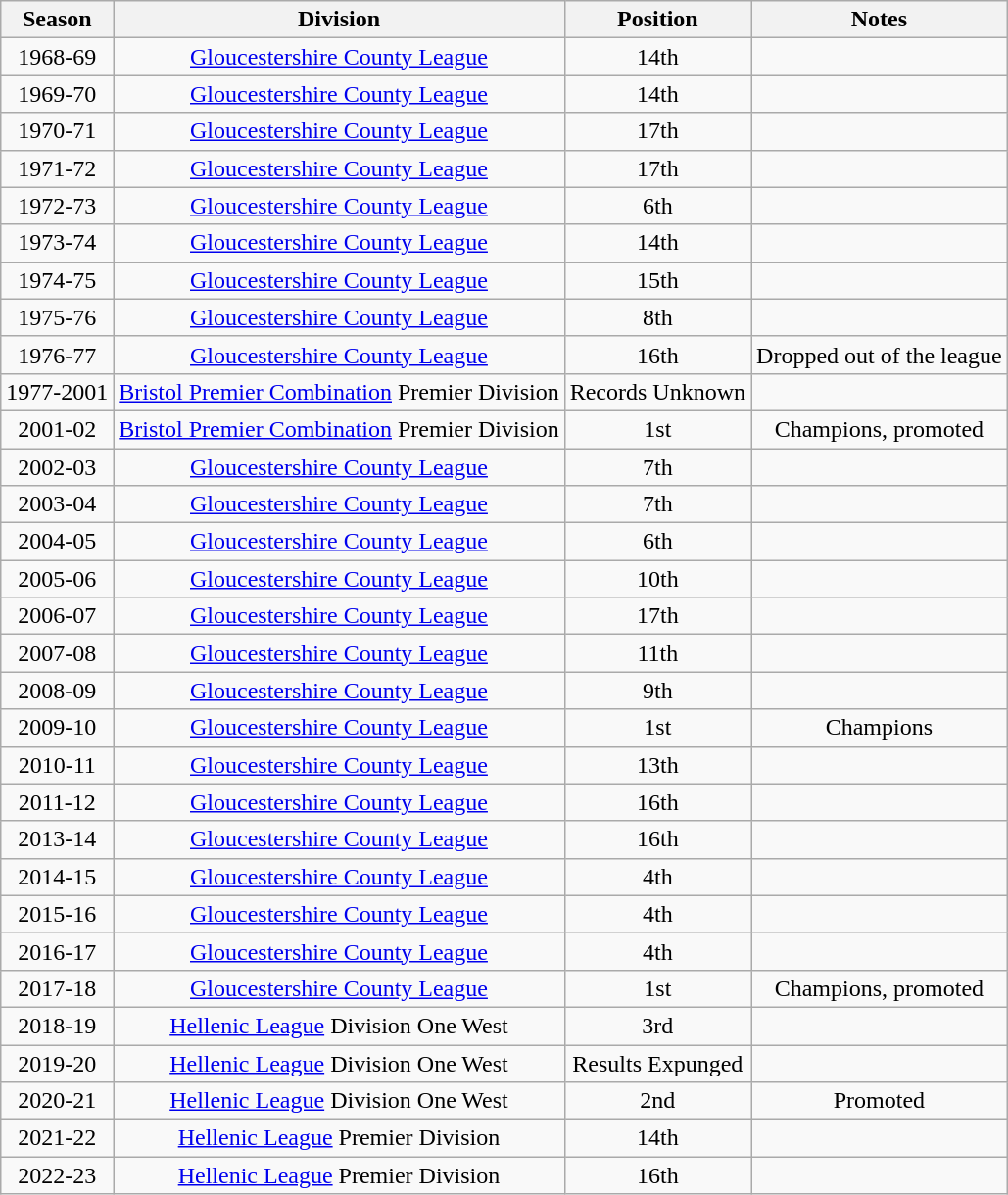<table class="wikitable collapsible collapsed" style=text-align:center>
<tr>
<th>Season</th>
<th>Division</th>
<th>Position</th>
<th>Notes</th>
</tr>
<tr>
<td>1968-69</td>
<td><a href='#'>Gloucestershire County League</a></td>
<td>14th</td>
<td></td>
</tr>
<tr>
<td>1969-70</td>
<td><a href='#'>Gloucestershire County League</a></td>
<td>14th</td>
<td></td>
</tr>
<tr>
<td>1970-71</td>
<td><a href='#'>Gloucestershire County League</a></td>
<td>17th</td>
<td></td>
</tr>
<tr>
<td>1971-72</td>
<td><a href='#'>Gloucestershire County League</a></td>
<td>17th</td>
<td></td>
</tr>
<tr>
<td>1972-73</td>
<td><a href='#'>Gloucestershire County League</a></td>
<td>6th</td>
<td></td>
</tr>
<tr>
<td>1973-74</td>
<td><a href='#'>Gloucestershire County League</a></td>
<td>14th</td>
<td></td>
</tr>
<tr>
<td>1974-75</td>
<td><a href='#'>Gloucestershire County League</a></td>
<td>15th</td>
<td></td>
</tr>
<tr>
<td>1975-76</td>
<td><a href='#'>Gloucestershire County League</a></td>
<td>8th</td>
<td></td>
</tr>
<tr>
<td>1976-77</td>
<td><a href='#'>Gloucestershire County League</a></td>
<td>16th</td>
<td>Dropped out of the league</td>
</tr>
<tr>
<td>1977-2001</td>
<td><a href='#'>Bristol Premier Combination</a> Premier Division</td>
<td>Records Unknown</td>
<td></td>
</tr>
<tr>
<td>2001-02</td>
<td><a href='#'>Bristol Premier Combination</a> Premier Division</td>
<td>1st</td>
<td>Champions, promoted</td>
</tr>
<tr>
<td>2002-03</td>
<td><a href='#'>Gloucestershire County League</a></td>
<td>7th</td>
<td></td>
</tr>
<tr>
<td>2003-04</td>
<td><a href='#'>Gloucestershire County League</a></td>
<td>7th</td>
<td></td>
</tr>
<tr>
<td>2004-05</td>
<td><a href='#'>Gloucestershire County League</a></td>
<td>6th</td>
<td></td>
</tr>
<tr>
<td>2005-06</td>
<td><a href='#'>Gloucestershire County League</a></td>
<td>10th</td>
<td></td>
</tr>
<tr>
<td>2006-07</td>
<td><a href='#'>Gloucestershire County League</a></td>
<td>17th</td>
<td></td>
</tr>
<tr>
<td>2007-08</td>
<td><a href='#'>Gloucestershire County League</a></td>
<td>11th</td>
<td></td>
</tr>
<tr>
<td>2008-09</td>
<td><a href='#'>Gloucestershire County League</a></td>
<td>9th</td>
<td></td>
</tr>
<tr>
<td>2009-10</td>
<td><a href='#'>Gloucestershire County League</a></td>
<td>1st</td>
<td>Champions</td>
</tr>
<tr>
<td>2010-11</td>
<td><a href='#'>Gloucestershire County League</a></td>
<td>13th</td>
<td></td>
</tr>
<tr>
<td>2011-12</td>
<td><a href='#'>Gloucestershire County League</a></td>
<td>16th</td>
<td></td>
</tr>
<tr>
<td>2013-14</td>
<td><a href='#'>Gloucestershire County League</a></td>
<td>16th</td>
<td></td>
</tr>
<tr>
<td>2014-15</td>
<td><a href='#'>Gloucestershire County League</a></td>
<td>4th</td>
<td></td>
</tr>
<tr>
<td>2015-16</td>
<td><a href='#'>Gloucestershire County League</a></td>
<td>4th</td>
<td></td>
</tr>
<tr>
<td>2016-17</td>
<td><a href='#'>Gloucestershire County League</a></td>
<td>4th</td>
<td></td>
</tr>
<tr>
<td>2017-18</td>
<td><a href='#'>Gloucestershire County League</a></td>
<td>1st</td>
<td>Champions, promoted</td>
</tr>
<tr>
<td>2018-19</td>
<td><a href='#'>Hellenic League</a> Division One West</td>
<td>3rd</td>
<td></td>
</tr>
<tr>
<td>2019-20</td>
<td><a href='#'>Hellenic League</a> Division One West</td>
<td>Results Expunged</td>
<td></td>
</tr>
<tr>
<td>2020-21</td>
<td><a href='#'>Hellenic League</a> Division One West</td>
<td>2nd</td>
<td>Promoted</td>
</tr>
<tr>
<td>2021-22</td>
<td><a href='#'>Hellenic League</a> Premier Division</td>
<td>14th</td>
<td></td>
</tr>
<tr>
<td>2022-23</td>
<td><a href='#'>Hellenic League</a> Premier Division</td>
<td>16th</td>
<td></td>
</tr>
</table>
